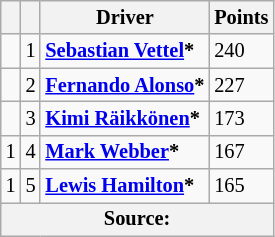<table class="wikitable" style="font-size: 85%;">
<tr>
<th></th>
<th></th>
<th>Driver</th>
<th>Points</th>
</tr>
<tr>
<td align="left"></td>
<td align="center">1</td>
<td> <strong><a href='#'>Sebastian Vettel</a>*</strong></td>
<td align="left">240</td>
</tr>
<tr>
<td align="left"></td>
<td align="center">2</td>
<td> <strong><a href='#'>Fernando Alonso</a>*</strong></td>
<td align="left">227</td>
</tr>
<tr>
<td align="left"></td>
<td align="center">3</td>
<td> <strong><a href='#'>Kimi Räikkönen</a>*</strong></td>
<td align="left">173</td>
</tr>
<tr>
<td align="left"> 1</td>
<td align="center">4</td>
<td> <strong><a href='#'>Mark Webber</a>*</strong></td>
<td align="left">167</td>
</tr>
<tr>
<td align="left"> 1</td>
<td align="center">5</td>
<td> <strong><a href='#'>Lewis Hamilton</a>*</strong></td>
<td align="left">165</td>
</tr>
<tr>
<th colspan=4>Source: </th>
</tr>
</table>
